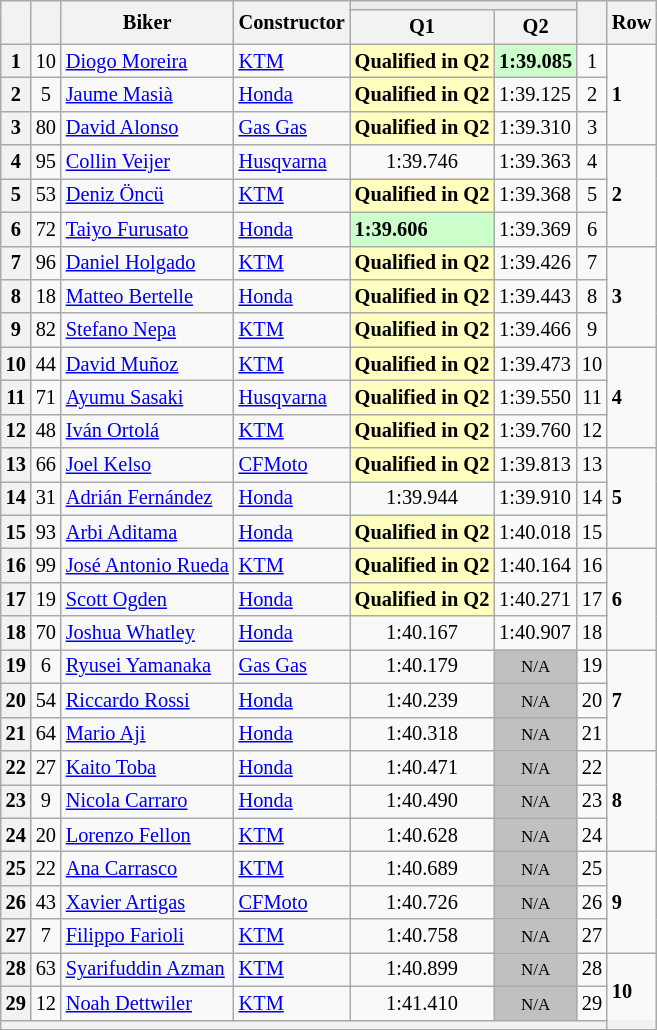<table class="wikitable sortable" style="font-size: 85%;">
<tr>
<th rowspan="2"></th>
<th rowspan="2"></th>
<th rowspan="2">Biker</th>
<th rowspan="2">Constructor</th>
<th colspan="2" style="background:#eaecf0; text-align:center;"></th>
<th rowspan="2"></th>
<th rowspan="2">Row</th>
</tr>
<tr>
<th scope="col">Q1</th>
<th scope="col">Q2</th>
</tr>
<tr>
<th scope="row">1</th>
<td align="center">10</td>
<td> <a href='#'>Diogo Moreira</a></td>
<td><a href='#'>KTM</a></td>
<td style="background:#ffffbf;"><strong>Qualified in Q2</strong></td>
<td style="background:#ccffcc;"><strong>1:39.085</strong></td>
<td align="center">1</td>
<td rowspan="3"><strong>1</strong></td>
</tr>
<tr>
<th scope="row">2</th>
<td align="center">5</td>
<td> <a href='#'>Jaume Masià</a></td>
<td><a href='#'>Honda</a></td>
<td style="background:#ffffbf;"><strong>Qualified in Q2</strong></td>
<td>1:39.125</td>
<td align="center">2</td>
</tr>
<tr>
<th scope="row">3</th>
<td align="center">80</td>
<td> <a href='#'>David Alonso</a></td>
<td><a href='#'>Gas Gas</a></td>
<td style="background:#ffffbf;"><strong>Qualified in Q2</strong></td>
<td>1:39.310</td>
<td align="center">3</td>
</tr>
<tr>
<th scope="row">4</th>
<td align="center">95</td>
<td> <a href='#'>Collin Veijer</a></td>
<td><a href='#'>Husqvarna</a></td>
<td align="center">1:39.746</td>
<td>1:39.363</td>
<td align="center">4</td>
<td rowspan="3"><strong>2</strong></td>
</tr>
<tr>
<th scope="row">5</th>
<td align="center">53</td>
<td> <a href='#'>Deniz Öncü</a></td>
<td><a href='#'>KTM</a></td>
<td style="background:#ffffbf;"><strong>Qualified in Q2</strong></td>
<td>1:39.368</td>
<td align="center">5</td>
</tr>
<tr>
<th scope="row">6</th>
<td align="center">72</td>
<td> <a href='#'>Taiyo Furusato</a></td>
<td><a href='#'>Honda</a></td>
<td style="background:#ccffcc;"><strong>1:39.606</strong></td>
<td>1:39.369</td>
<td align="center">6</td>
</tr>
<tr>
<th scope="row">7</th>
<td align="center">96</td>
<td> <a href='#'>Daniel Holgado</a></td>
<td><a href='#'>KTM</a></td>
<td style="background:#ffffbf;"><strong>Qualified in Q2</strong></td>
<td>1:39.426</td>
<td align="center">7</td>
<td rowspan="3"><strong>3</strong></td>
</tr>
<tr>
<th scope="row">8</th>
<td align="center">18</td>
<td> <a href='#'>Matteo Bertelle</a></td>
<td><a href='#'>Honda</a></td>
<td style="background:#ffffbf;"><strong>Qualified in Q2</strong></td>
<td>1:39.443</td>
<td align="center">8</td>
</tr>
<tr>
<th scope="row">9</th>
<td align="center">82</td>
<td> <a href='#'>Stefano Nepa</a></td>
<td><a href='#'>KTM</a></td>
<td style="background:#ffffbf;"><strong>Qualified in Q2</strong></td>
<td>1:39.466</td>
<td align="center">9</td>
</tr>
<tr>
<th scope="row">10</th>
<td align="center">44</td>
<td> <a href='#'>David Muñoz</a></td>
<td><a href='#'>KTM</a></td>
<td style="background:#ffffbf;"><strong>Qualified in Q2</strong></td>
<td>1:39.473</td>
<td align="center">10</td>
<td rowspan="3"><strong>4</strong></td>
</tr>
<tr>
<th scope="row">11</th>
<td align="center">71</td>
<td> <a href='#'>Ayumu Sasaki</a></td>
<td><a href='#'>Husqvarna</a></td>
<td style="background:#ffffbf;"><strong>Qualified in Q2</strong></td>
<td>1:39.550</td>
<td align="center">11</td>
</tr>
<tr>
<th scope="row">12</th>
<td align="center">48</td>
<td> <a href='#'>Iván Ortolá</a></td>
<td><a href='#'>KTM</a></td>
<td style="background:#ffffbf;"><strong>Qualified in Q2</strong></td>
<td>1:39.760</td>
<td align="center">12</td>
</tr>
<tr>
<th scope="row">13</th>
<td align="center">66</td>
<td> <a href='#'>Joel Kelso</a></td>
<td><a href='#'>CFMoto</a></td>
<td style="background:#ffffbf;"><strong>Qualified in Q2</strong></td>
<td>1:39.813</td>
<td align="center">13</td>
<td rowspan="3"><strong>5</strong></td>
</tr>
<tr>
<th scope="row">14</th>
<td align="center">31</td>
<td> <a href='#'>Adrián Fernández</a></td>
<td><a href='#'>Honda</a></td>
<td align="center">1:39.944</td>
<td>1:39.910</td>
<td align="center">14</td>
</tr>
<tr>
<th scope="row">15</th>
<td align="center">93</td>
<td> <a href='#'>Arbi Aditama</a></td>
<td><a href='#'>Honda</a></td>
<td style="background:#ffffbf;"><strong>Qualified in Q2</strong></td>
<td>1:40.018</td>
<td align="center">15</td>
</tr>
<tr>
<th scope="row">16</th>
<td align="center">99</td>
<td> <a href='#'>José Antonio Rueda</a></td>
<td><a href='#'>KTM</a></td>
<td style="background:#ffffbf;"><strong>Qualified in Q2</strong></td>
<td>1:40.164</td>
<td align="center">16</td>
<td rowspan="3"><strong>6</strong></td>
</tr>
<tr>
<th scope="row">17</th>
<td align="center">19</td>
<td> <a href='#'>Scott Ogden</a></td>
<td><a href='#'>Honda</a></td>
<td style="background:#ffffbf;"><strong>Qualified in Q2</strong></td>
<td>1:40.271</td>
<td align="center">17</td>
</tr>
<tr>
<th scope="row">18</th>
<td align="center">70</td>
<td> <a href='#'>Joshua Whatley</a></td>
<td><a href='#'>Honda</a></td>
<td align="center">1:40.167</td>
<td>1:40.907</td>
<td align="center">18</td>
</tr>
<tr>
<th scope="row">19</th>
<td align="center">6</td>
<td> <a href='#'>Ryusei Yamanaka</a></td>
<td><a href='#'>Gas Gas</a></td>
<td align="center">1:40.179</td>
<td style="background: silver" align="center" data-sort-value="19"><small>N/A</small></td>
<td align="center">19</td>
<td rowspan="3"><strong>7</strong></td>
</tr>
<tr>
<th scope="row">20</th>
<td align="center">54</td>
<td> <a href='#'>Riccardo Rossi</a></td>
<td><a href='#'>Honda</a></td>
<td align="center">1:40.239</td>
<td style="background: silver" align="center" data-sort-value="20"><small>N/A</small></td>
<td align="center">20</td>
</tr>
<tr>
<th scope="row">21</th>
<td align="center">64</td>
<td> <a href='#'>Mario Aji</a></td>
<td><a href='#'>Honda</a></td>
<td align="center">1:40.318</td>
<td style="background: silver" align="center" data-sort-value="21"><small>N/A</small></td>
<td align="center">21</td>
</tr>
<tr>
<th scope="row">22</th>
<td align="center">27</td>
<td> <a href='#'>Kaito Toba</a></td>
<td><a href='#'>Honda</a></td>
<td align="center">1:40.471</td>
<td style="background: silver" align="center" data-sort-value="22"><small>N/A</small></td>
<td align="center">22</td>
<td rowspan="3"><strong>8</strong></td>
</tr>
<tr>
<th scope="row">23</th>
<td align="center">9</td>
<td> <a href='#'>Nicola Carraro</a></td>
<td><a href='#'>Honda</a></td>
<td align="center">1:40.490</td>
<td style="background: silver" align="center" data-sort-value="23"><small>N/A</small></td>
<td align="center">23</td>
</tr>
<tr>
<th scope="row">24</th>
<td align="center">20</td>
<td> <a href='#'>Lorenzo Fellon</a></td>
<td><a href='#'>KTM</a></td>
<td align="center">1:40.628</td>
<td style="background: silver" align="center" data-sort-value="25"><small>N/A</small></td>
<td align="center">24</td>
</tr>
<tr>
<th scope="row">25</th>
<td align="center">22</td>
<td> <a href='#'>Ana Carrasco</a></td>
<td><a href='#'>KTM</a></td>
<td align="center">1:40.689</td>
<td style="background: silver" align="center" data-sort-value="26"><small>N/A</small></td>
<td align="center">25</td>
<td rowspan="3"><strong>9</strong></td>
</tr>
<tr>
<th scope="row">26</th>
<td align="center">43</td>
<td> <a href='#'>Xavier Artigas</a></td>
<td><a href='#'>CFMoto</a></td>
<td align="center">1:40.726</td>
<td style="background: silver" align="center" data-sort-value="27"><small>N/A</small></td>
<td align="center">26</td>
</tr>
<tr>
<th scope="row">27</th>
<td align="center">7</td>
<td> <a href='#'>Filippo Farioli</a></td>
<td><a href='#'>KTM</a></td>
<td align="center">1:40.758</td>
<td style="background: silver" align="center" data-sort-value="28"><small>N/A</small></td>
<td align="center">27</td>
</tr>
<tr>
<th scope="row">28</th>
<td align="center">63</td>
<td> <a href='#'>Syarifuddin Azman</a></td>
<td><a href='#'>KTM</a></td>
<td align="center">1:40.899</td>
<td style="background: silver" align="center" data-sort-value="29"><small>N/A</small></td>
<td align="center">28</td>
<td rowspan="3"><strong>10</strong></td>
</tr>
<tr>
<th scope="row">29</th>
<td align="center">12</td>
<td> <a href='#'>Noah Dettwiler</a></td>
<td><a href='#'>KTM</a></td>
<td align="center">1:41.410</td>
<td style="background: silver" align="center" data-sort-value="28"><small>N/A</small></td>
<td align="center">29</td>
</tr>
<tr>
<th colspan="8"></th>
</tr>
<tr>
</tr>
</table>
